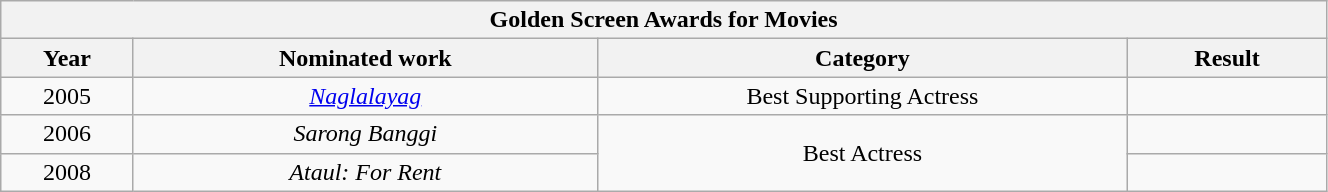<table class="wikitable sortable" style="width:70%;">
<tr>
<th colspan="4" style="text-align:center;"><strong>Golden Screen Awards for Movies</strong></th>
</tr>
<tr>
<th style="width:10%;">Year</th>
<th style="width:35%;">Nominated work</th>
<th style="width:40%;">Category</th>
<th style="width:15%;">Result</th>
</tr>
<tr>
<td style="text-align:center;">2005</td>
<td style="text-align:center;"><em><a href='#'>Naglalayag</a></em></td>
<td style="text-align:center;">Best Supporting Actress</td>
<td></td>
</tr>
<tr>
<td style="text-align:center;">2006</td>
<td style="text-align:center;"><em>Sarong Banggi</em></td>
<td rowspan="2" style="text-align:center;">Best Actress</td>
<td></td>
</tr>
<tr>
<td style="text-align:center;">2008</td>
<td style="text-align:center;"><em>Ataul: For Rent</em></td>
<td></td>
</tr>
</table>
